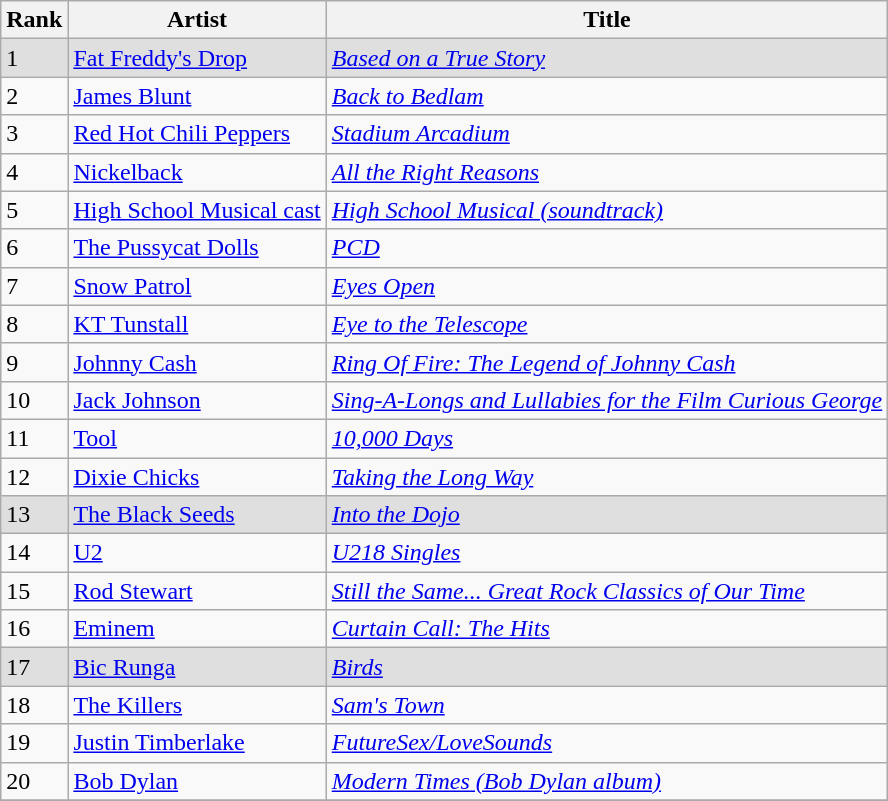<table class="wikitable sortable">
<tr>
<th>Rank</th>
<th>Artist</th>
<th>Title</th>
</tr>
<tr bgcolor="#DFDFDF">
<td>1</td>
<td><a href='#'>Fat Freddy's Drop</a></td>
<td><em><a href='#'>Based on a True Story</a></em></td>
</tr>
<tr>
<td>2</td>
<td><a href='#'>James Blunt</a></td>
<td><em><a href='#'>Back to Bedlam</a></em></td>
</tr>
<tr>
<td>3</td>
<td><a href='#'>Red Hot Chili Peppers</a></td>
<td><em><a href='#'>Stadium Arcadium</a></em></td>
</tr>
<tr>
<td>4</td>
<td><a href='#'>Nickelback</a></td>
<td><em><a href='#'>All the Right Reasons</a></em></td>
</tr>
<tr>
<td>5</td>
<td><a href='#'>High School Musical cast</a></td>
<td><em><a href='#'>High School Musical (soundtrack)</a></em></td>
</tr>
<tr>
<td>6</td>
<td><a href='#'>The Pussycat Dolls</a></td>
<td><em><a href='#'>PCD</a></em></td>
</tr>
<tr>
<td>7</td>
<td><a href='#'>Snow Patrol</a></td>
<td><em><a href='#'>Eyes Open</a></em></td>
</tr>
<tr>
<td>8</td>
<td><a href='#'>KT Tunstall</a></td>
<td><em><a href='#'>Eye to the Telescope</a></em></td>
</tr>
<tr>
<td>9</td>
<td><a href='#'>Johnny Cash</a></td>
<td><em><a href='#'>Ring Of Fire: The Legend of Johnny Cash</a></em></td>
</tr>
<tr>
<td>10</td>
<td><a href='#'>Jack Johnson</a></td>
<td><em><a href='#'>Sing-A-Longs and Lullabies for the Film Curious George</a></em></td>
</tr>
<tr>
<td>11</td>
<td><a href='#'>Tool</a></td>
<td><em><a href='#'>10,000 Days</a></em></td>
</tr>
<tr>
<td>12</td>
<td><a href='#'>Dixie Chicks</a></td>
<td><em><a href='#'>Taking the Long Way</a></em></td>
</tr>
<tr bgcolor="#DFDFDF">
<td>13</td>
<td><a href='#'>The Black Seeds</a></td>
<td><em><a href='#'>Into the Dojo</a></em></td>
</tr>
<tr>
<td>14</td>
<td><a href='#'>U2</a></td>
<td><em><a href='#'>U218 Singles</a></em></td>
</tr>
<tr>
<td>15</td>
<td><a href='#'>Rod Stewart</a></td>
<td><em><a href='#'>Still the Same... Great Rock Classics of Our Time</a></em></td>
</tr>
<tr>
<td>16</td>
<td><a href='#'>Eminem</a></td>
<td><em><a href='#'>Curtain Call: The Hits</a></em></td>
</tr>
<tr bgcolor="#DFDFDF">
<td>17</td>
<td><a href='#'>Bic Runga</a></td>
<td><em><a href='#'>Birds</a></em></td>
</tr>
<tr>
<td>18</td>
<td><a href='#'>The Killers</a></td>
<td><em><a href='#'>Sam's Town</a></em></td>
</tr>
<tr>
<td>19</td>
<td><a href='#'>Justin Timberlake</a></td>
<td><em><a href='#'>FutureSex/LoveSounds</a></em></td>
</tr>
<tr>
<td>20</td>
<td><a href='#'>Bob Dylan</a></td>
<td><em><a href='#'>Modern Times (Bob Dylan album)</a></em></td>
</tr>
<tr>
</tr>
</table>
